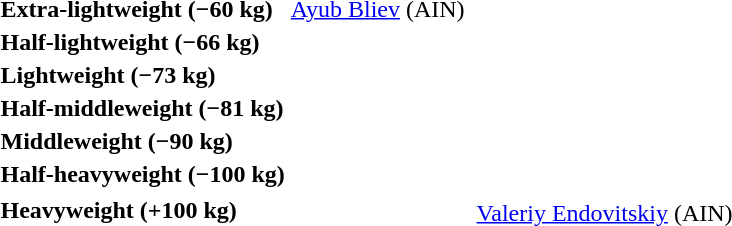<table>
<tr>
<th rowspan=2 style="text-align:left;">Extra-lightweight (−60 kg)</th>
<td rowspan=2> <a href='#'>Ayub Bliev</a> <span>(<abbr>AIN</abbr>)</span></td>
<td rowspan=2></td>
<td></td>
</tr>
<tr>
<td></td>
</tr>
<tr>
<th rowspan=2 style="text-align:left;">Half-lightweight (−66 kg)</th>
<td rowspan=2></td>
<td rowspan=2></td>
<td></td>
</tr>
<tr>
<td></td>
</tr>
<tr>
<th rowspan=2 style="text-align:left;">Lightweight (−73 kg)</th>
<td rowspan=2></td>
<td rowspan=2></td>
<td></td>
</tr>
<tr>
<td></td>
</tr>
<tr>
<th rowspan=2 style="text-align:left;">Half-middleweight (−81 kg)</th>
<td rowspan=2></td>
<td rowspan=2></td>
<td></td>
</tr>
<tr>
<td></td>
</tr>
<tr>
<th rowspan=2 style="text-align:left;">Middleweight (−90 kg)</th>
<td rowspan=2></td>
<td rowspan=2></td>
<td></td>
</tr>
<tr>
<td></td>
</tr>
<tr>
<th rowspan=2 style="text-align:left;">Half-heavyweight (−100 kg)</th>
<td rowspan=2></td>
<td rowspan=2></td>
<td></td>
</tr>
<tr>
<td></td>
</tr>
<tr>
<th rowspan=2 style="text-align:left;">Heavyweight (+100 kg)</th>
<td rowspan=2></td>
<td rowspan=2></td>
<td></td>
</tr>
<tr>
<td> <a href='#'>Valeriy Endovitskiy</a> <span>(<abbr>AIN</abbr>)</span></td>
</tr>
</table>
